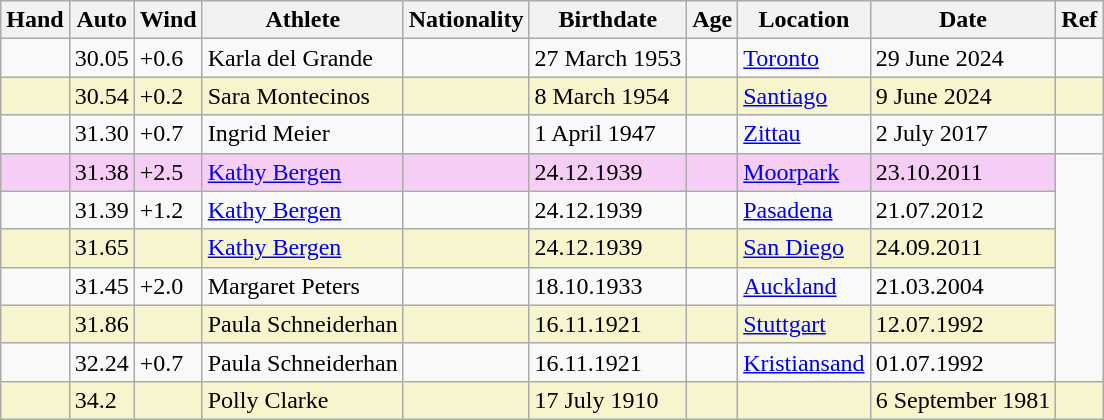<table class="wikitable">
<tr>
<th>Hand</th>
<th>Auto</th>
<th>Wind</th>
<th>Athlete</th>
<th>Nationality</th>
<th>Birthdate</th>
<th>Age</th>
<th>Location</th>
<th>Date</th>
<th>Ref</th>
</tr>
<tr>
<td></td>
<td>30.05</td>
<td>+0.6</td>
<td>Karla del Grande</td>
<td></td>
<td>27 March 1953</td>
<td></td>
<td><a href='#'>Toronto</a></td>
<td>29 June 2024</td>
<td></td>
</tr>
<tr bgcolor=#f6F5CE>
<td></td>
<td>30.54</td>
<td>+0.2</td>
<td>Sara Montecinos</td>
<td></td>
<td>8 March 1954</td>
<td></td>
<td><a href='#'>Santiago</a></td>
<td>9 June 2024</td>
<td></td>
</tr>
<tr>
<td></td>
<td>31.30</td>
<td>+0.7</td>
<td>Ingrid Meier</td>
<td></td>
<td>1 April 1947</td>
<td></td>
<td><a href='#'>Zittau</a></td>
<td>2 July 2017</td>
<td></td>
</tr>
<tr bgcolor=#f6CEF5>
<td></td>
<td>31.38</td>
<td>+2.5</td>
<td><a href='#'>Kathy Bergen</a></td>
<td></td>
<td>24.12.1939</td>
<td></td>
<td><a href='#'>Moorpark</a></td>
<td>23.10.2011</td>
</tr>
<tr>
<td></td>
<td>31.39</td>
<td>+1.2</td>
<td><a href='#'>Kathy Bergen</a></td>
<td></td>
<td>24.12.1939</td>
<td></td>
<td><a href='#'>Pasadena</a></td>
<td>21.07.2012</td>
</tr>
<tr bgcolor=#f6F5CE>
<td></td>
<td>31.65</td>
<td></td>
<td><a href='#'>Kathy Bergen</a></td>
<td></td>
<td>24.12.1939</td>
<td></td>
<td><a href='#'>San Diego</a></td>
<td>24.09.2011</td>
</tr>
<tr>
<td></td>
<td>31.45</td>
<td>+2.0</td>
<td>Margaret Peters</td>
<td></td>
<td>18.10.1933</td>
<td></td>
<td><a href='#'>Auckland</a></td>
<td>21.03.2004</td>
</tr>
<tr bgcolor=#f6F5CE>
<td></td>
<td>31.86</td>
<td></td>
<td>Paula Schneiderhan</td>
<td></td>
<td>16.11.1921</td>
<td></td>
<td><a href='#'>Stuttgart</a></td>
<td>12.07.1992</td>
</tr>
<tr>
<td></td>
<td>32.24</td>
<td>+0.7</td>
<td>Paula Schneiderhan</td>
<td></td>
<td>16.11.1921</td>
<td></td>
<td><a href='#'>Kristiansand</a></td>
<td>01.07.1992</td>
</tr>
<tr bgcolor=#f6F5CE>
<td></td>
<td>34.2</td>
<td></td>
<td>Polly Clarke</td>
<td></td>
<td>17 July 1910</td>
<td></td>
<td></td>
<td>6 September 1981</td>
<td></td>
</tr>
</table>
